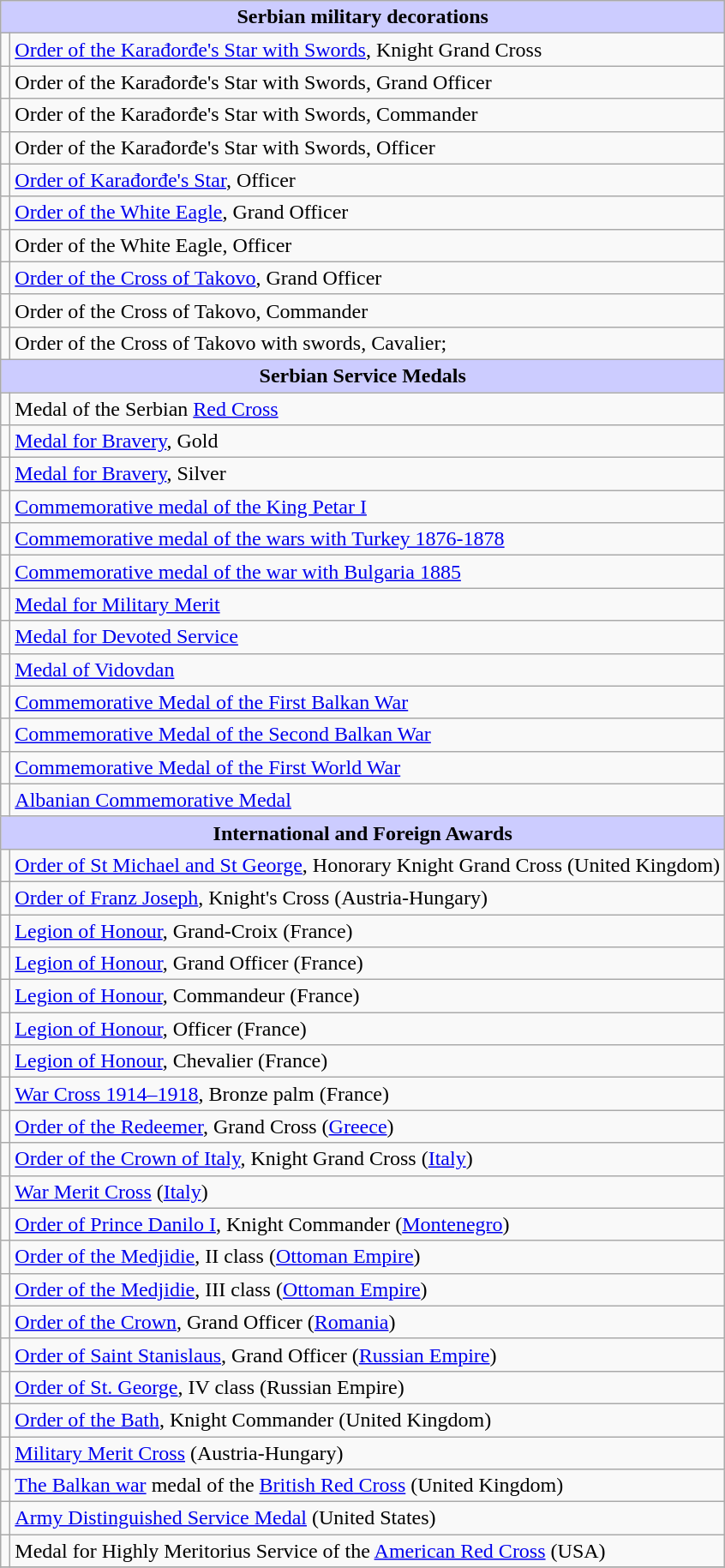<table class="wikitable">
<tr style="background:#ccf; text-align:center;">
<td colspan=2><strong>Serbian military decorations</strong></td>
</tr>
<tr>
<td></td>
<td><a href='#'>Order of the Karađorđe's Star with Swords</a>, Knight Grand Cross</td>
</tr>
<tr>
<td></td>
<td>Order of the Karađorđe's Star with Swords, Grand Officer</td>
</tr>
<tr>
<td></td>
<td>Order of the Karađorđe's Star with Swords, Commander</td>
</tr>
<tr>
<td></td>
<td>Order of the Karađorđe's Star with Swords, Officer</td>
</tr>
<tr>
<td></td>
<td><a href='#'>Order of Karađorđe's Star</a>, Officer</td>
</tr>
<tr>
<td></td>
<td><a href='#'>Order of the White Eagle</a>, Grand Officer</td>
</tr>
<tr>
<td></td>
<td>Order of the White Eagle, Officer</td>
</tr>
<tr>
<td></td>
<td><a href='#'>Order of the Cross of Takovo</a>, Grand Officer</td>
</tr>
<tr>
<td></td>
<td>Order of the Cross of Takovo, Commander</td>
</tr>
<tr>
<td></td>
<td>Order of the Cross of Takovo with swords, Cavalier;</td>
</tr>
<tr style="background:#ccf; text-align:center;">
<td colspan=2><strong>Serbian Service Medals</strong></td>
</tr>
<tr>
<td></td>
<td>Medal of the Serbian <a href='#'>Red Cross</a></td>
</tr>
<tr>
<td></td>
<td><a href='#'>Medal for Bravery</a>, Gold</td>
</tr>
<tr>
<td></td>
<td><a href='#'>Medal for Bravery</a>, Silver</td>
</tr>
<tr>
<td></td>
<td><a href='#'>Commemorative medal of the King Petar I</a></td>
</tr>
<tr>
<td></td>
<td><a href='#'>Commemorative medal of the wars with Turkey 1876-1878</a></td>
</tr>
<tr>
<td></td>
<td><a href='#'>Commemorative medal of the war with Bulgaria 1885</a></td>
</tr>
<tr>
<td></td>
<td><a href='#'>Medal for Military Merit</a></td>
</tr>
<tr>
<td></td>
<td><a href='#'>Medal for Devoted Service</a></td>
</tr>
<tr>
<td></td>
<td><a href='#'>Medal of Vidovdan</a></td>
</tr>
<tr>
<td></td>
<td><a href='#'>Commemorative Medal of the First Balkan War</a></td>
</tr>
<tr>
<td></td>
<td><a href='#'>Commemorative Medal of the Second Balkan War</a></td>
</tr>
<tr>
<td></td>
<td><a href='#'>Commemorative Medal of the First World War</a></td>
</tr>
<tr>
<td></td>
<td><a href='#'>Albanian Commemorative Medal</a></td>
</tr>
<tr style="background:#ccf; text-align:center;">
<td colspan=2><strong>International and Foreign Awards</strong></td>
</tr>
<tr>
<td></td>
<td><a href='#'>Order of St Michael and St George</a>, Honorary Knight Grand Cross (United Kingdom)</td>
</tr>
<tr>
<td></td>
<td><a href='#'>Order of Franz Joseph</a>, Knight's Cross (Austria-Hungary)</td>
</tr>
<tr>
<td></td>
<td><a href='#'>Legion of Honour</a>, Grand-Croix (France)</td>
</tr>
<tr>
<td></td>
<td><a href='#'>Legion of Honour</a>, Grand Officer (France)</td>
</tr>
<tr>
<td></td>
<td><a href='#'>Legion of Honour</a>, Commandeur (France)</td>
</tr>
<tr>
<td></td>
<td><a href='#'>Legion of Honour</a>, Officer (France)</td>
</tr>
<tr>
<td></td>
<td><a href='#'>Legion of Honour</a>, Chevalier (France)</td>
</tr>
<tr>
<td></td>
<td><a href='#'>War Cross 1914–1918</a>, Bronze palm (France)</td>
</tr>
<tr>
<td></td>
<td><a href='#'>Order of the Redeemer</a>, Grand Cross (<a href='#'>Greece</a>)</td>
</tr>
<tr>
<td></td>
<td><a href='#'>Order of the Crown of Italy</a>, Knight Grand Cross (<a href='#'>Italy</a>)</td>
</tr>
<tr>
<td></td>
<td><a href='#'>War Merit Cross</a> (<a href='#'>Italy</a>)</td>
</tr>
<tr>
<td></td>
<td><a href='#'>Order of Prince Danilo I</a>, Knight Commander (<a href='#'>Montenegro</a>)</td>
</tr>
<tr>
<td></td>
<td><a href='#'>Order of the Medjidie</a>, II class (<a href='#'>Ottoman Empire</a>)</td>
</tr>
<tr>
<td></td>
<td><a href='#'>Order of the Medjidie</a>, III class (<a href='#'>Ottoman Empire</a>)</td>
</tr>
<tr>
<td></td>
<td><a href='#'>Order of the Crown</a>, Grand Officer (<a href='#'>Romania</a>)</td>
</tr>
<tr>
<td></td>
<td><a href='#'>Order of Saint Stanislaus</a>, Grand Officer (<a href='#'>Russian Empire</a>)</td>
</tr>
<tr>
<td></td>
<td><a href='#'>Order of St. George</a>, IV class (Russian Empire)</td>
</tr>
<tr>
<td></td>
<td><a href='#'>Order of the Bath</a>, Knight Commander (United Kingdom)</td>
</tr>
<tr>
<td></td>
<td><a href='#'>Military Merit Cross</a> (Austria-Hungary)</td>
</tr>
<tr>
<td></td>
<td><a href='#'>The Balkan war</a> medal of the <a href='#'>British Red Cross</a> (United Kingdom)</td>
</tr>
<tr>
<td></td>
<td><a href='#'>Army Distinguished Service Medal</a> (United States)</td>
</tr>
<tr>
<td></td>
<td>Medal for Highly Meritorius Service of the <a href='#'>American Red Cross</a> (USA)</td>
</tr>
<tr>
</tr>
</table>
